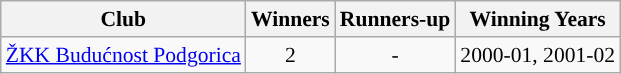<table class="wikitable" style="font-size:90%">
<tr>
<th>Club</th>
<th>Winners</th>
<th>Runners-up</th>
<th>Winning Years</th>
</tr>
<tr>
<td><a href='#'>ŽKK Budućnost Podgorica</a></td>
<td style="text-align:center;">2</td>
<td style="text-align:center;">-</td>
<td>2000-01, 2001-02</td>
</tr>
</table>
